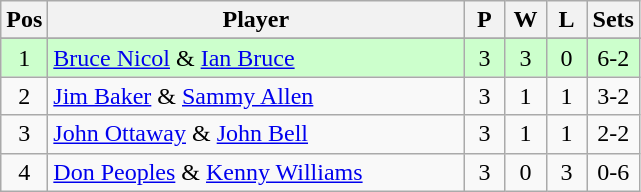<table class="wikitable">
<tr>
<th width=20>Pos</th>
<th width=270>Player</th>
<th width=20>P</th>
<th width=20>W</th>
<th width=20>L</th>
<th width=20>Sets</th>
</tr>
<tr>
</tr>
<tr align=center style="background: #ccffcc;">
<td>1</td>
<td align="left"> <a href='#'>Bruce Nicol</a> & <a href='#'>Ian Bruce</a></td>
<td>3</td>
<td>3</td>
<td>0</td>
<td>6-2</td>
</tr>
<tr align=center>
<td>2</td>
<td align="left"> <a href='#'>Jim Baker</a> & <a href='#'>Sammy Allen</a></td>
<td>3</td>
<td>1</td>
<td>1</td>
<td>3-2</td>
</tr>
<tr align=center>
<td>3</td>
<td align="left"> <a href='#'>John Ottaway</a> & <a href='#'>John Bell</a></td>
<td>3</td>
<td>1</td>
<td>1</td>
<td>2-2</td>
</tr>
<tr align=center>
<td>4</td>
<td align="left"> <a href='#'>Don Peoples</a> & <a href='#'>Kenny Williams</a></td>
<td>3</td>
<td>0</td>
<td>3</td>
<td>0-6</td>
</tr>
</table>
